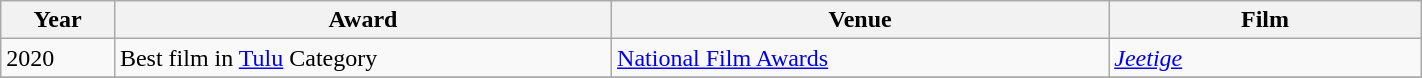<table class="wikitable plainrowheaders sortable" style="width:75%">
<tr>
<th scope="col" style="width:8%">Year</th>
<th scope="col" style="width:35%">Award</th>
<th scope="col" style="width:35%">Venue</th>
<th scope="col" style="width:22%">Film</th>
</tr>
<tr>
<td>2020</td>
<td>Best film in <a href='#'>Tulu</a> Category</td>
<td><a href='#'>National Film Awards</a></td>
<td><em><a href='#'>Jeetige</a></em></td>
</tr>
<tr>
</tr>
</table>
